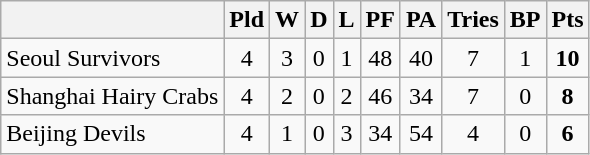<table class="wikitable" style="text-align:center;">
<tr>
<th></th>
<th>Pld</th>
<th>W</th>
<th>D</th>
<th>L</th>
<th>PF</th>
<th>PA</th>
<th>Tries</th>
<th>BP</th>
<th>Pts</th>
</tr>
<tr>
<td align=left> Seoul Survivors</td>
<td>4</td>
<td>3</td>
<td>0</td>
<td>1</td>
<td>48</td>
<td>40</td>
<td>7</td>
<td>1</td>
<td><strong>10</strong></td>
</tr>
<tr>
<td align=left> Shanghai Hairy Crabs</td>
<td>4</td>
<td>2</td>
<td>0</td>
<td>2</td>
<td>46</td>
<td>34</td>
<td>7</td>
<td>0</td>
<td><strong>8</strong></td>
</tr>
<tr>
<td align=left> Beijing Devils</td>
<td>4</td>
<td>1</td>
<td>0</td>
<td>3</td>
<td>34</td>
<td>54</td>
<td>4</td>
<td>0</td>
<td><strong>6</strong></td>
</tr>
</table>
